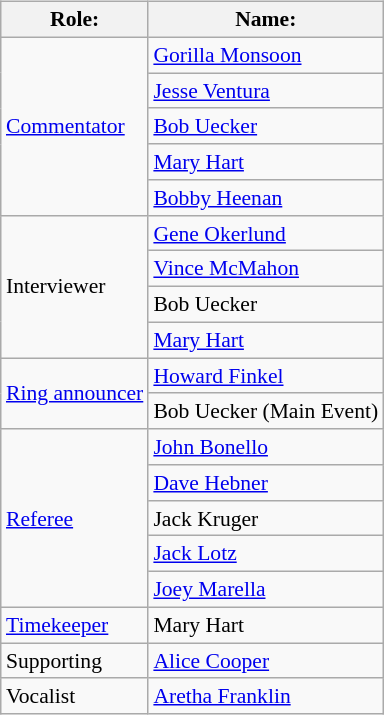<table class=wikitable style="font-size:90%; margin: 0.5em 0 0.5em 1em; float: right; clear: right;">
<tr>
<th>Role:</th>
<th>Name:</th>
</tr>
<tr>
<td rowspan=5><a href='#'>Commentator</a></td>
<td><a href='#'>Gorilla Monsoon</a></td>
</tr>
<tr>
<td><a href='#'>Jesse Ventura</a></td>
</tr>
<tr>
<td><a href='#'>Bob Uecker</a><br></td>
</tr>
<tr>
<td><a href='#'>Mary Hart</a><br></td>
</tr>
<tr>
<td><a href='#'>Bobby Heenan</a><br></td>
</tr>
<tr>
<td rowspan=4>Interviewer</td>
<td><a href='#'>Gene Okerlund</a></td>
</tr>
<tr>
<td><a href='#'>Vince McMahon</a></td>
</tr>
<tr>
<td>Bob Uecker</td>
</tr>
<tr>
<td><a href='#'>Mary Hart</a></td>
</tr>
<tr>
<td rowspan=2><a href='#'>Ring announcer</a></td>
<td><a href='#'>Howard Finkel</a></td>
</tr>
<tr>
<td>Bob Uecker (Main Event)</td>
</tr>
<tr>
<td rowspan=5><a href='#'>Referee</a></td>
<td><a href='#'>John Bonello</a></td>
</tr>
<tr>
<td><a href='#'>Dave Hebner</a></td>
</tr>
<tr>
<td>Jack Kruger</td>
</tr>
<tr>
<td><a href='#'>Jack Lotz</a></td>
</tr>
<tr>
<td><a href='#'>Joey Marella</a></td>
</tr>
<tr>
<td><a href='#'>Timekeeper</a></td>
<td>Mary Hart</td>
</tr>
<tr>
<td>Supporting</td>
<td><a href='#'>Alice Cooper</a><br></td>
</tr>
<tr>
<td>Vocalist</td>
<td><a href='#'>Aretha Franklin</a></td>
</tr>
</table>
